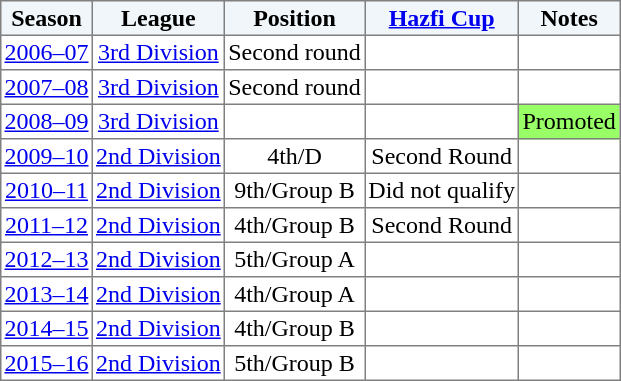<table border="1" cellpadding="2" style="border-collapse:collapse; text-align:center; font-size:normal;">
<tr style="background:#f0f6fa;">
<th>Season</th>
<th>League</th>
<th>Position</th>
<th><a href='#'>Hazfi Cup</a></th>
<th>Notes</th>
</tr>
<tr>
<td><a href='#'>2006–07</a></td>
<td><a href='#'>3rd Division</a></td>
<td>Second round</td>
<td></td>
<td></td>
</tr>
<tr>
<td><a href='#'>2007–08</a></td>
<td><a href='#'>3rd Division</a></td>
<td>Second round</td>
<td></td>
<td></td>
</tr>
<tr>
<td><a href='#'>2008–09</a></td>
<td><a href='#'>3rd Division</a></td>
<td></td>
<td></td>
<td bgcolor=99FF66>Promoted</td>
</tr>
<tr>
<td><a href='#'>2009–10</a></td>
<td><a href='#'>2nd Division</a></td>
<td>4th/D</td>
<td>Second Round</td>
<td></td>
</tr>
<tr>
<td><a href='#'>2010–11</a></td>
<td><a href='#'>2nd Division</a></td>
<td>9th/Group B</td>
<td>Did not qualify</td>
<td></td>
</tr>
<tr>
<td><a href='#'>2011–12</a></td>
<td><a href='#'>2nd Division</a></td>
<td>4th/Group B</td>
<td>Second Round</td>
<td></td>
</tr>
<tr>
<td><a href='#'>2012–13</a></td>
<td><a href='#'>2nd Division</a></td>
<td>5th/Group A</td>
<td></td>
<td></td>
</tr>
<tr>
<td><a href='#'>2013–14</a></td>
<td><a href='#'>2nd Division</a></td>
<td>4th/Group A</td>
<td></td>
<td></td>
</tr>
<tr>
<td><a href='#'>2014–15</a></td>
<td><a href='#'>2nd Division</a></td>
<td>4th/Group B</td>
<td></td>
<td></td>
</tr>
<tr>
<td><a href='#'>2015–16</a></td>
<td><a href='#'>2nd Division</a></td>
<td>5th/Group B</td>
<td></td>
<td></td>
</tr>
</table>
